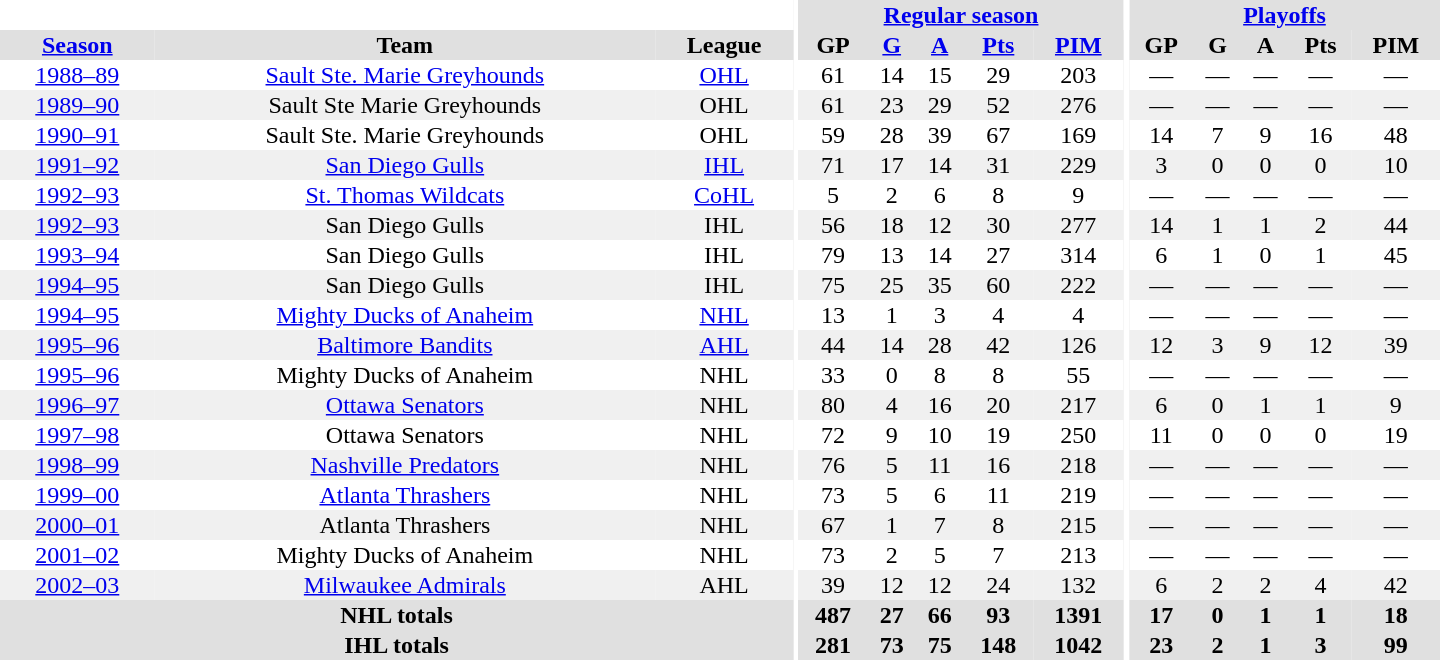<table border="0" cellpadding="1" cellspacing="0" style="text-align:center; width:60em">
<tr bgcolor="#e0e0e0">
<th colspan="3" bgcolor="#ffffff"></th>
<th rowspan="100" bgcolor="#ffffff"></th>
<th colspan="5"><a href='#'>Regular season</a></th>
<th rowspan="100" bgcolor="#ffffff"></th>
<th colspan="5"><a href='#'>Playoffs</a></th>
</tr>
<tr bgcolor="#e0e0e0">
<th><a href='#'>Season</a></th>
<th>Team</th>
<th>League</th>
<th>GP</th>
<th><a href='#'>G</a></th>
<th><a href='#'>A</a></th>
<th><a href='#'>Pts</a></th>
<th><a href='#'>PIM</a></th>
<th>GP</th>
<th>G</th>
<th>A</th>
<th>Pts</th>
<th>PIM</th>
</tr>
<tr>
<td><a href='#'>1988–89</a></td>
<td><a href='#'>Sault Ste. Marie Greyhounds</a></td>
<td><a href='#'>OHL</a></td>
<td>61</td>
<td>14</td>
<td>15</td>
<td>29</td>
<td>203</td>
<td>—</td>
<td>—</td>
<td>—</td>
<td>—</td>
<td>—</td>
</tr>
<tr bgcolor="#f0f0f0">
<td><a href='#'>1989–90</a></td>
<td>Sault Ste Marie Greyhounds</td>
<td>OHL</td>
<td>61</td>
<td>23</td>
<td>29</td>
<td>52</td>
<td>276</td>
<td>—</td>
<td>—</td>
<td>—</td>
<td>—</td>
<td>—</td>
</tr>
<tr>
<td><a href='#'>1990–91</a></td>
<td>Sault Ste. Marie Greyhounds</td>
<td>OHL</td>
<td>59</td>
<td>28</td>
<td>39</td>
<td>67</td>
<td>169</td>
<td>14</td>
<td>7</td>
<td>9</td>
<td>16</td>
<td>48</td>
</tr>
<tr bgcolor="#f0f0f0">
<td><a href='#'>1991–92</a></td>
<td><a href='#'>San Diego Gulls</a></td>
<td><a href='#'>IHL</a></td>
<td>71</td>
<td>17</td>
<td>14</td>
<td>31</td>
<td>229</td>
<td>3</td>
<td>0</td>
<td>0</td>
<td>0</td>
<td>10</td>
</tr>
<tr>
<td><a href='#'>1992–93</a></td>
<td><a href='#'>St. Thomas Wildcats</a></td>
<td><a href='#'>CoHL</a></td>
<td>5</td>
<td>2</td>
<td>6</td>
<td>8</td>
<td>9</td>
<td>—</td>
<td>—</td>
<td>—</td>
<td>—</td>
<td>—</td>
</tr>
<tr bgcolor="#f0f0f0">
<td><a href='#'>1992–93</a></td>
<td>San Diego Gulls</td>
<td>IHL</td>
<td>56</td>
<td>18</td>
<td>12</td>
<td>30</td>
<td>277</td>
<td>14</td>
<td>1</td>
<td>1</td>
<td>2</td>
<td>44</td>
</tr>
<tr>
<td><a href='#'>1993–94</a></td>
<td>San Diego Gulls</td>
<td>IHL</td>
<td>79</td>
<td>13</td>
<td>14</td>
<td>27</td>
<td>314</td>
<td>6</td>
<td>1</td>
<td>0</td>
<td>1</td>
<td>45</td>
</tr>
<tr bgcolor="#f0f0f0">
<td><a href='#'>1994–95</a></td>
<td>San Diego Gulls</td>
<td>IHL</td>
<td>75</td>
<td>25</td>
<td>35</td>
<td>60</td>
<td>222</td>
<td>—</td>
<td>—</td>
<td>—</td>
<td>—</td>
<td>—</td>
</tr>
<tr>
<td><a href='#'>1994–95</a></td>
<td><a href='#'>Mighty Ducks of Anaheim</a></td>
<td><a href='#'>NHL</a></td>
<td>13</td>
<td>1</td>
<td>3</td>
<td>4</td>
<td>4</td>
<td>—</td>
<td>—</td>
<td>—</td>
<td>—</td>
<td>—</td>
</tr>
<tr bgcolor="#f0f0f0">
<td><a href='#'>1995–96</a></td>
<td><a href='#'>Baltimore Bandits</a></td>
<td><a href='#'>AHL</a></td>
<td>44</td>
<td>14</td>
<td>28</td>
<td>42</td>
<td>126</td>
<td>12</td>
<td>3</td>
<td>9</td>
<td>12</td>
<td>39</td>
</tr>
<tr>
<td><a href='#'>1995–96</a></td>
<td>Mighty Ducks of Anaheim</td>
<td>NHL</td>
<td>33</td>
<td>0</td>
<td>8</td>
<td>8</td>
<td>55</td>
<td>—</td>
<td>—</td>
<td>—</td>
<td>—</td>
<td>—</td>
</tr>
<tr bgcolor="#f0f0f0">
<td><a href='#'>1996–97</a></td>
<td><a href='#'>Ottawa Senators</a></td>
<td>NHL</td>
<td>80</td>
<td>4</td>
<td>16</td>
<td>20</td>
<td>217</td>
<td>6</td>
<td>0</td>
<td>1</td>
<td>1</td>
<td>9</td>
</tr>
<tr>
<td><a href='#'>1997–98</a></td>
<td>Ottawa Senators</td>
<td>NHL</td>
<td>72</td>
<td>9</td>
<td>10</td>
<td>19</td>
<td>250</td>
<td>11</td>
<td>0</td>
<td>0</td>
<td>0</td>
<td>19</td>
</tr>
<tr bgcolor="#f0f0f0">
<td><a href='#'>1998–99</a></td>
<td><a href='#'>Nashville Predators</a></td>
<td>NHL</td>
<td>76</td>
<td>5</td>
<td>11</td>
<td>16</td>
<td>218</td>
<td>—</td>
<td>—</td>
<td>—</td>
<td>—</td>
<td>—</td>
</tr>
<tr>
<td><a href='#'>1999–00</a></td>
<td><a href='#'>Atlanta Thrashers</a></td>
<td>NHL</td>
<td>73</td>
<td>5</td>
<td>6</td>
<td>11</td>
<td>219</td>
<td>—</td>
<td>—</td>
<td>—</td>
<td>—</td>
<td>—</td>
</tr>
<tr bgcolor="#f0f0f0">
<td><a href='#'>2000–01</a></td>
<td>Atlanta Thrashers</td>
<td>NHL</td>
<td>67</td>
<td>1</td>
<td>7</td>
<td>8</td>
<td>215</td>
<td>—</td>
<td>—</td>
<td>—</td>
<td>—</td>
<td>—</td>
</tr>
<tr>
<td><a href='#'>2001–02</a></td>
<td>Mighty Ducks of Anaheim</td>
<td>NHL</td>
<td>73</td>
<td>2</td>
<td>5</td>
<td>7</td>
<td>213</td>
<td>—</td>
<td>—</td>
<td>—</td>
<td>—</td>
<td>—</td>
</tr>
<tr bgcolor="#f0f0f0">
<td><a href='#'>2002–03</a></td>
<td><a href='#'>Milwaukee Admirals</a></td>
<td>AHL</td>
<td>39</td>
<td>12</td>
<td>12</td>
<td>24</td>
<td>132</td>
<td>6</td>
<td>2</td>
<td>2</td>
<td>4</td>
<td>42</td>
</tr>
<tr bgcolor="#e0e0e0">
<th colspan="3">NHL totals</th>
<th>487</th>
<th>27</th>
<th>66</th>
<th>93</th>
<th>1391</th>
<th>17</th>
<th>0</th>
<th>1</th>
<th>1</th>
<th>18</th>
</tr>
<tr bgcolor="#e0e0e0">
<th colspan="3">IHL totals</th>
<th>281</th>
<th>73</th>
<th>75</th>
<th>148</th>
<th>1042</th>
<th>23</th>
<th>2</th>
<th>1</th>
<th>3</th>
<th>99</th>
</tr>
</table>
